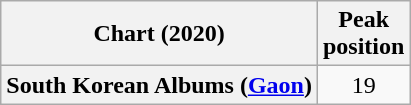<table class="wikitable plainrowheaders">
<tr>
<th>Chart (2020)</th>
<th>Peak<br>position</th>
</tr>
<tr>
<th scope="row">South Korean Albums (<a href='#'>Gaon</a>)</th>
<td align="center">19</td>
</tr>
</table>
